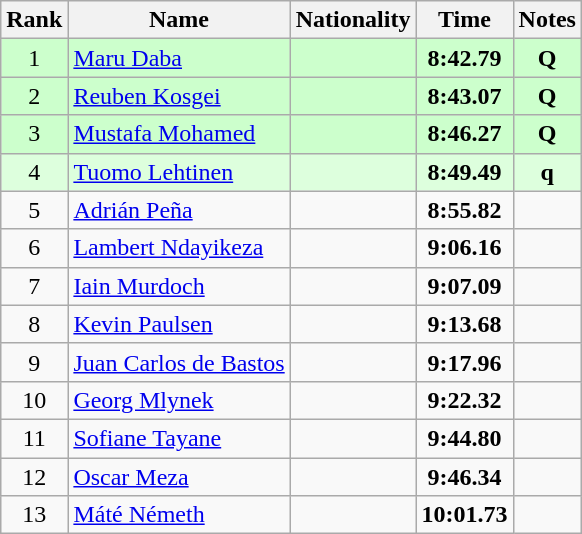<table class="wikitable sortable" style="text-align:center">
<tr>
<th>Rank</th>
<th>Name</th>
<th>Nationality</th>
<th>Time</th>
<th>Notes</th>
</tr>
<tr bgcolor=ccffcc>
<td>1</td>
<td align=left><a href='#'>Maru Daba</a></td>
<td align=left></td>
<td><strong>8:42.79</strong></td>
<td><strong>Q</strong></td>
</tr>
<tr bgcolor=ccffcc>
<td>2</td>
<td align=left><a href='#'>Reuben Kosgei</a></td>
<td align=left></td>
<td><strong>8:43.07</strong></td>
<td><strong>Q</strong></td>
</tr>
<tr bgcolor=ccffcc>
<td>3</td>
<td align=left><a href='#'>Mustafa Mohamed</a></td>
<td align=left></td>
<td><strong>8:46.27</strong></td>
<td><strong>Q</strong></td>
</tr>
<tr bgcolor=ddffdd>
<td>4</td>
<td align=left><a href='#'>Tuomo Lehtinen</a></td>
<td align=left></td>
<td><strong>8:49.49</strong></td>
<td><strong>q</strong></td>
</tr>
<tr>
<td>5</td>
<td align=left><a href='#'>Adrián Peña</a></td>
<td align=left></td>
<td><strong>8:55.82</strong></td>
<td></td>
</tr>
<tr>
<td>6</td>
<td align=left><a href='#'>Lambert Ndayikeza</a></td>
<td align=left></td>
<td><strong>9:06.16</strong></td>
<td></td>
</tr>
<tr>
<td>7</td>
<td align=left><a href='#'>Iain Murdoch</a></td>
<td align=left></td>
<td><strong>9:07.09</strong></td>
<td></td>
</tr>
<tr>
<td>8</td>
<td align=left><a href='#'>Kevin Paulsen</a></td>
<td align=left></td>
<td><strong>9:13.68</strong></td>
<td></td>
</tr>
<tr>
<td>9</td>
<td align=left><a href='#'>Juan Carlos de Bastos</a></td>
<td align=left></td>
<td><strong>9:17.96</strong></td>
<td></td>
</tr>
<tr>
<td>10</td>
<td align=left><a href='#'>Georg Mlynek</a></td>
<td align=left></td>
<td><strong>9:22.32</strong></td>
<td></td>
</tr>
<tr>
<td>11</td>
<td align=left><a href='#'>Sofiane Tayane</a></td>
<td align=left></td>
<td><strong>9:44.80</strong></td>
<td></td>
</tr>
<tr>
<td>12</td>
<td align=left><a href='#'>Oscar Meza</a></td>
<td align=left></td>
<td><strong>9:46.34</strong></td>
<td></td>
</tr>
<tr>
<td>13</td>
<td align=left><a href='#'>Máté Németh</a></td>
<td align=left></td>
<td><strong>10:01.73</strong></td>
<td></td>
</tr>
</table>
